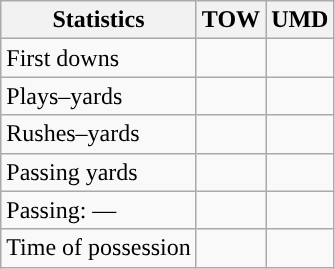<table class="wikitable" style="float:left">
<tr>
<th>Statistics</th>
<th>TOW</th>
<th>UMD</th>
</tr>
<tr>
<td>First downs</td>
<td></td>
<td></td>
</tr>
<tr>
<td>Plays–yards</td>
<td></td>
<td></td>
</tr>
<tr>
<td>Rushes–yards</td>
<td></td>
<td></td>
</tr>
<tr>
<td>Passing yards</td>
<td></td>
<td></td>
</tr>
<tr>
<td>Passing: ––</td>
<td></td>
<td></td>
</tr>
<tr>
<td>Time of possession</td>
<td></td>
<td></td>
</tr>
</table>
